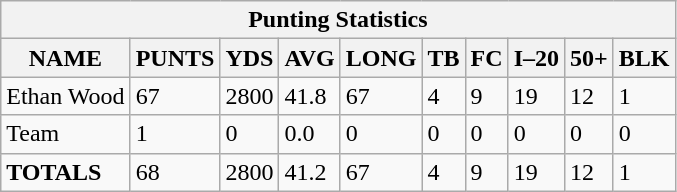<table class="wikitable sortable collapsible collapsed">
<tr>
<th colspan="12">Punting Statistics</th>
</tr>
<tr>
<th>NAME</th>
<th>PUNTS</th>
<th>YDS</th>
<th>AVG</th>
<th>LONG</th>
<th>TB</th>
<th>FC</th>
<th>I–20</th>
<th>50+</th>
<th>BLK</th>
</tr>
<tr>
<td>Ethan Wood</td>
<td>67</td>
<td>2800</td>
<td>41.8</td>
<td>67</td>
<td>4</td>
<td>9</td>
<td>19</td>
<td>12</td>
<td>1</td>
</tr>
<tr>
<td>Team</td>
<td>1</td>
<td>0</td>
<td>0.0</td>
<td>0</td>
<td>0</td>
<td>0</td>
<td>0</td>
<td>0</td>
<td>0</td>
</tr>
<tr>
<td><strong>TOTALS</strong></td>
<td>68</td>
<td>2800</td>
<td>41.2</td>
<td>67</td>
<td>4</td>
<td>9</td>
<td>19</td>
<td>12</td>
<td>1</td>
</tr>
</table>
